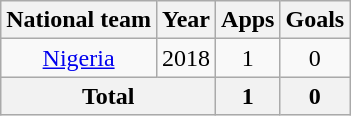<table class="wikitable" style=text-align:center>
<tr>
<th>National team</th>
<th>Year</th>
<th>Apps</th>
<th>Goals</th>
</tr>
<tr>
<td><a href='#'>Nigeria</a></td>
<td>2018</td>
<td>1</td>
<td>0</td>
</tr>
<tr>
<th colspan=2>Total</th>
<th>1</th>
<th>0</th>
</tr>
</table>
